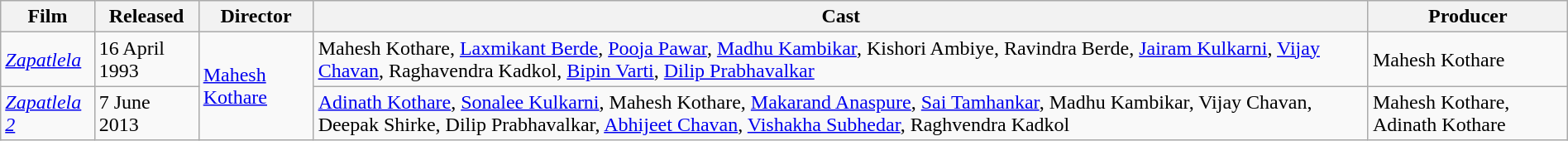<table class="wikitable" style="width:100%;">
<tr>
<th style="text-align:centr;">Film</th>
<th style="text-align:centr;">Released</th>
<th>Director</th>
<th>Cast</th>
<th>Producer</th>
</tr>
<tr>
<td><em><a href='#'>Zapatlela</a></em></td>
<td>16 April 1993</td>
<td rowspan="2"><a href='#'>Mahesh Kothare</a></td>
<td>Mahesh Kothare, <a href='#'>Laxmikant Berde</a>, <a href='#'>Pooja Pawar</a>, <a href='#'>Madhu Kambikar</a>, Kishori Ambiye, Ravindra Berde, <a href='#'>Jairam Kulkarni</a>, <a href='#'>Vijay Chavan</a>, Raghavendra Kadkol, <a href='#'>Bipin Varti</a>, <a href='#'>Dilip Prabhavalkar</a></td>
<td>Mahesh Kothare</td>
</tr>
<tr>
<td><em><a href='#'>Zapatlela 2</a></em></td>
<td>7 June 2013</td>
<td><a href='#'>Adinath Kothare</a>, <a href='#'>Sonalee Kulkarni</a>, Mahesh Kothare, <a href='#'>Makarand Anaspure</a>, <a href='#'>Sai Tamhankar</a>, Madhu Kambikar, Vijay Chavan, Deepak Shirke, Dilip Prabhavalkar, <a href='#'>Abhijeet Chavan</a>, <a href='#'>Vishakha Subhedar</a>, Raghvendra Kadkol</td>
<td>Mahesh Kothare, Adinath Kothare</td>
</tr>
</table>
